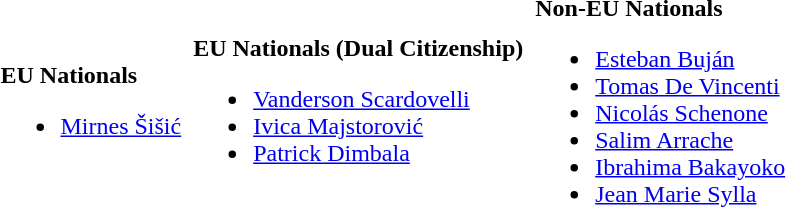<table>
<tr>
<td><strong>EU Nationals</strong><br><ul><li> <a href='#'>Mirnes Šišić</a></li></ul></td>
<td></td>
<td><strong>EU Nationals (Dual Citizenship)</strong><br><ul><li>   <a href='#'>Vanderson Scardovelli</a></li><li>   <a href='#'>Ivica Majstorović</a></li><li>   <a href='#'>Patrick Dimbala</a></li></ul></td>
<td></td>
<td><strong>Non-EU Nationals</strong><br><ul><li> <a href='#'>Esteban Buján</a></li><li> <a href='#'>Tomas De Vincenti</a></li><li> <a href='#'>Nicolás Schenone</a></li><li> <a href='#'>Salim Arrache</a></li><li> <a href='#'>Ibrahima Bakayoko</a></li><li> <a href='#'>Jean Marie Sylla</a></li></ul></td>
<td></td>
</tr>
</table>
